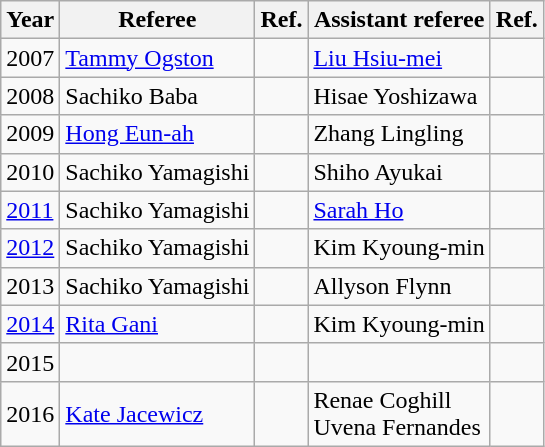<table class="wikitable">
<tr>
<th>Year</th>
<th>Referee</th>
<th>Ref.</th>
<th>Assistant referee</th>
<th>Ref.</th>
</tr>
<tr>
<td>2007</td>
<td> <a href='#'>Tammy Ogston</a></td>
<td></td>
<td> <a href='#'>Liu Hsiu-mei</a></td>
<td></td>
</tr>
<tr>
<td>2008</td>
<td> Sachiko Baba</td>
<td></td>
<td> Hisae Yoshizawa</td>
<td></td>
</tr>
<tr>
<td>2009</td>
<td> <a href='#'>Hong Eun-ah</a></td>
<td></td>
<td> Zhang Lingling</td>
<td></td>
</tr>
<tr>
<td>2010</td>
<td> Sachiko Yamagishi</td>
<td></td>
<td> Shiho Ayukai</td>
<td></td>
</tr>
<tr>
<td><a href='#'>2011</a></td>
<td> Sachiko Yamagishi</td>
<td></td>
<td> <a href='#'>Sarah Ho</a></td>
<td></td>
</tr>
<tr>
<td><a href='#'>2012</a></td>
<td> Sachiko Yamagishi</td>
<td></td>
<td> Kim Kyoung-min</td>
<td></td>
</tr>
<tr>
<td>2013</td>
<td> Sachiko Yamagishi</td>
<td></td>
<td> Allyson Flynn</td>
<td></td>
</tr>
<tr>
<td><a href='#'>2014</a></td>
<td> <a href='#'>Rita Gani</a></td>
<td></td>
<td> Kim Kyoung-min</td>
<td></td>
</tr>
<tr>
<td>2015</td>
<td></td>
<td></td>
<td></td>
<td></td>
</tr>
<tr>
<td>2016</td>
<td> <a href='#'>Kate Jacewicz</a></td>
<td></td>
<td> Renae Coghill<br> Uvena Fernandes</td>
<td></td>
</tr>
</table>
